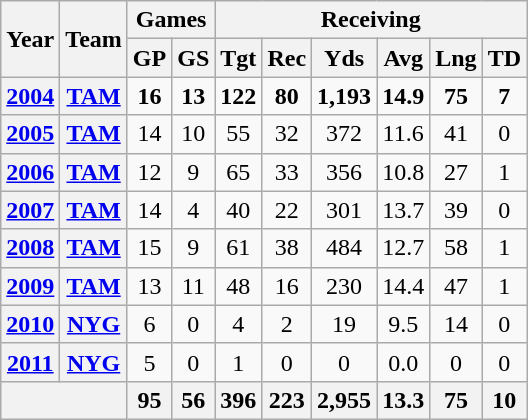<table class="wikitable" style="text-align:center">
<tr>
<th rowspan="2">Year</th>
<th rowspan="2">Team</th>
<th colspan="2">Games</th>
<th colspan="6">Receiving</th>
</tr>
<tr>
<th>GP</th>
<th>GS</th>
<th>Tgt</th>
<th>Rec</th>
<th>Yds</th>
<th>Avg</th>
<th>Lng</th>
<th>TD</th>
</tr>
<tr>
<th><a href='#'>2004</a></th>
<th><a href='#'>TAM</a></th>
<td><strong>16</strong></td>
<td><strong>13</strong></td>
<td><strong>122</strong></td>
<td><strong>80</strong></td>
<td><strong>1,193</strong></td>
<td><strong>14.9</strong></td>
<td><strong>75</strong></td>
<td><strong>7</strong></td>
</tr>
<tr>
<th><a href='#'>2005</a></th>
<th><a href='#'>TAM</a></th>
<td>14</td>
<td>10</td>
<td>55</td>
<td>32</td>
<td>372</td>
<td>11.6</td>
<td>41</td>
<td>0</td>
</tr>
<tr>
<th><a href='#'>2006</a></th>
<th><a href='#'>TAM</a></th>
<td>12</td>
<td>9</td>
<td>65</td>
<td>33</td>
<td>356</td>
<td>10.8</td>
<td>27</td>
<td>1</td>
</tr>
<tr>
<th><a href='#'>2007</a></th>
<th><a href='#'>TAM</a></th>
<td>14</td>
<td>4</td>
<td>40</td>
<td>22</td>
<td>301</td>
<td>13.7</td>
<td>39</td>
<td>0</td>
</tr>
<tr>
<th><a href='#'>2008</a></th>
<th><a href='#'>TAM</a></th>
<td>15</td>
<td>9</td>
<td>61</td>
<td>38</td>
<td>484</td>
<td>12.7</td>
<td>58</td>
<td>1</td>
</tr>
<tr>
<th><a href='#'>2009</a></th>
<th><a href='#'>TAM</a></th>
<td>13</td>
<td>11</td>
<td>48</td>
<td>16</td>
<td>230</td>
<td>14.4</td>
<td>47</td>
<td>1</td>
</tr>
<tr>
<th><a href='#'>2010</a></th>
<th><a href='#'>NYG</a></th>
<td>6</td>
<td>0</td>
<td>4</td>
<td>2</td>
<td>19</td>
<td>9.5</td>
<td>14</td>
<td>0</td>
</tr>
<tr>
<th><a href='#'>2011</a></th>
<th><a href='#'>NYG</a></th>
<td>5</td>
<td>0</td>
<td>1</td>
<td>0</td>
<td>0</td>
<td>0.0</td>
<td>0</td>
<td>0</td>
</tr>
<tr>
<th colspan="2"></th>
<th>95</th>
<th>56</th>
<th>396</th>
<th>223</th>
<th>2,955</th>
<th>13.3</th>
<th>75</th>
<th>10</th>
</tr>
</table>
